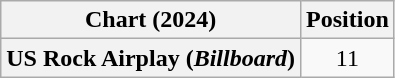<table class="wikitable plainrowheaders" style="text-align: center">
<tr>
<th scope="col">Chart (2024)</th>
<th scope="col">Position</th>
</tr>
<tr>
<th scope="row">US Rock Airplay (<em>Billboard</em>)</th>
<td>11</td>
</tr>
</table>
